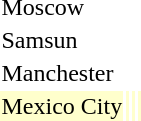<table>
<tr>
<td rowspan=2>Moscow</td>
<td rowspan=2></td>
<td rowspan=2></td>
<td></td>
</tr>
<tr>
<td></td>
</tr>
<tr>
<td rowspan=2>Samsun</td>
<td rowspan=2></td>
<td rowspan=2></td>
<td></td>
</tr>
<tr>
<td></td>
</tr>
<tr>
<td rowspan=2>Manchester</td>
<td rowspan=2></td>
<td rowspan=2></td>
<td></td>
</tr>
<tr>
<td></td>
</tr>
<tr bgcolor=ffffcc>
<td>Mexico City</td>
<td></td>
<td></td>
<td></td>
</tr>
</table>
